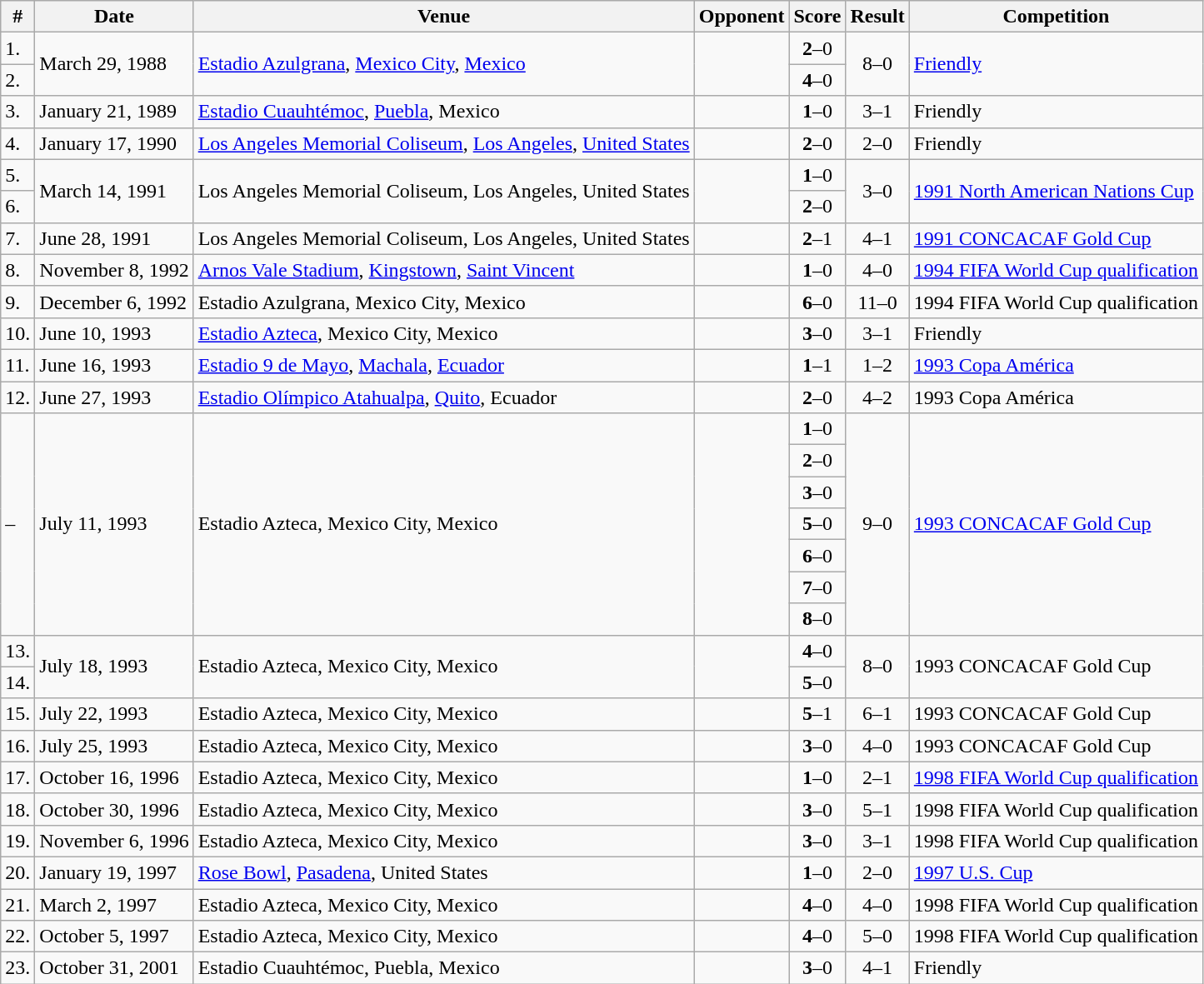<table class="wikitable collapsible collapsed">
<tr>
<th>#</th>
<th>Date</th>
<th>Venue</th>
<th>Opponent</th>
<th>Score</th>
<th>Result</th>
<th>Competition</th>
</tr>
<tr>
<td>1.</td>
<td rowspan="2">March 29, 1988</td>
<td rowspan="2"><a href='#'>Estadio Azulgrana</a>, <a href='#'>Mexico City</a>, <a href='#'>Mexico</a></td>
<td rowspan="2"></td>
<td align=center><strong>2</strong>–0</td>
<td align=center rowspan="2">8–0</td>
<td rowspan="2"><a href='#'>Friendly</a></td>
</tr>
<tr>
<td>2.</td>
<td align=center><strong>4</strong>–0</td>
</tr>
<tr>
<td>3.</td>
<td>January 21, 1989</td>
<td><a href='#'>Estadio Cuauhtémoc</a>, <a href='#'>Puebla</a>, Mexico</td>
<td></td>
<td align=center><strong>1</strong>–0</td>
<td align=center>3–1</td>
<td>Friendly</td>
</tr>
<tr>
<td>4.</td>
<td>January 17, 1990</td>
<td><a href='#'>Los Angeles Memorial Coliseum</a>, <a href='#'>Los Angeles</a>, <a href='#'>United States</a></td>
<td></td>
<td align=center><strong>2</strong>–0</td>
<td align=center>2–0</td>
<td>Friendly</td>
</tr>
<tr>
<td>5.</td>
<td rowspan="2">March 14, 1991</td>
<td rowspan="2">Los Angeles Memorial Coliseum, Los Angeles, United States</td>
<td rowspan="2"></td>
<td align=center><strong>1</strong>–0</td>
<td align=center rowspan="2">3–0</td>
<td rowspan="2"><a href='#'>1991 North American Nations Cup</a></td>
</tr>
<tr>
<td>6.</td>
<td align=center><strong>2</strong>–0</td>
</tr>
<tr>
<td>7.</td>
<td>June 28, 1991</td>
<td>Los Angeles Memorial Coliseum, Los Angeles, United States</td>
<td></td>
<td align=center><strong>2</strong>–1</td>
<td align=center>4–1</td>
<td><a href='#'>1991 CONCACAF Gold Cup</a></td>
</tr>
<tr>
<td>8.</td>
<td>November 8, 1992</td>
<td><a href='#'>Arnos Vale Stadium</a>, <a href='#'>Kingstown</a>, <a href='#'>Saint Vincent</a></td>
<td></td>
<td align=center><strong>1</strong>–0</td>
<td align=center>4–0</td>
<td><a href='#'>1994 FIFA World Cup qualification</a></td>
</tr>
<tr>
<td>9.</td>
<td>December 6, 1992</td>
<td>Estadio Azulgrana, Mexico City, Mexico</td>
<td></td>
<td align=center><strong>6</strong>–0</td>
<td align=center>11–0</td>
<td>1994 FIFA World Cup qualification</td>
</tr>
<tr>
<td>10.</td>
<td>June 10, 1993</td>
<td><a href='#'>Estadio Azteca</a>, Mexico City, Mexico</td>
<td></td>
<td align=center><strong>3</strong>–0</td>
<td align=center>3–1</td>
<td>Friendly</td>
</tr>
<tr>
<td>11.</td>
<td>June 16, 1993</td>
<td><a href='#'>Estadio 9 de Mayo</a>, <a href='#'>Machala</a>, <a href='#'>Ecuador</a></td>
<td></td>
<td align=center><strong>1</strong>–1</td>
<td align=center>1–2</td>
<td><a href='#'>1993 Copa América</a></td>
</tr>
<tr>
<td>12.</td>
<td>June 27, 1993</td>
<td><a href='#'>Estadio Olímpico Atahualpa</a>, <a href='#'>Quito</a>, Ecuador</td>
<td></td>
<td align=center><strong>2</strong>–0</td>
<td align=center>4–2</td>
<td>1993 Copa América</td>
</tr>
<tr>
<td rowspan="7">–</td>
<td rowspan="7">July 11, 1993</td>
<td rowspan="7">Estadio Azteca, Mexico City, Mexico</td>
<td rowspan="7"></td>
<td align=center><strong>1</strong>–0</td>
<td align=center rowspan="7">9–0</td>
<td rowspan="7"><a href='#'>1993 CONCACAF Gold Cup</a></td>
</tr>
<tr>
<td align=center><strong>2</strong>–0</td>
</tr>
<tr>
<td align=center><strong>3</strong>–0</td>
</tr>
<tr>
<td align=center><strong>5</strong>–0</td>
</tr>
<tr>
<td align=center><strong>6</strong>–0</td>
</tr>
<tr>
<td align=center><strong>7</strong>–0</td>
</tr>
<tr>
<td align=center><strong>8</strong>–0</td>
</tr>
<tr>
<td>13.</td>
<td rowspan="2">July 18, 1993</td>
<td rowspan="2">Estadio Azteca, Mexico City, Mexico</td>
<td rowspan="2"></td>
<td align=center><strong>4</strong>–0</td>
<td align=center rowspan="2">8–0</td>
<td rowspan="2">1993 CONCACAF Gold Cup</td>
</tr>
<tr>
<td>14.</td>
<td align=center><strong>5</strong>–0</td>
</tr>
<tr>
<td>15.</td>
<td>July 22, 1993</td>
<td>Estadio Azteca, Mexico City, Mexico</td>
<td></td>
<td align=center><strong>5</strong>–1</td>
<td align=center>6–1</td>
<td>1993 CONCACAF Gold Cup</td>
</tr>
<tr>
<td>16.</td>
<td>July 25, 1993</td>
<td>Estadio Azteca, Mexico City, Mexico</td>
<td></td>
<td align=center><strong>3</strong>–0</td>
<td align=center>4–0</td>
<td>1993 CONCACAF Gold Cup</td>
</tr>
<tr>
<td>17.</td>
<td>October 16, 1996</td>
<td>Estadio Azteca, Mexico City, Mexico</td>
<td></td>
<td align=center><strong>1</strong>–0</td>
<td align=center>2–1</td>
<td><a href='#'>1998 FIFA World Cup qualification</a></td>
</tr>
<tr>
<td>18.</td>
<td>October 30, 1996</td>
<td>Estadio Azteca, Mexico City, Mexico</td>
<td></td>
<td align=center><strong>3</strong>–0</td>
<td align=center>5–1</td>
<td>1998 FIFA World Cup qualification</td>
</tr>
<tr>
<td>19.</td>
<td>November 6, 1996</td>
<td>Estadio Azteca, Mexico City, Mexico</td>
<td></td>
<td align=center><strong>3</strong>–0</td>
<td align=center>3–1</td>
<td>1998 FIFA World Cup qualification</td>
</tr>
<tr>
<td>20.</td>
<td>January 19, 1997</td>
<td><a href='#'>Rose Bowl</a>, <a href='#'>Pasadena</a>, United States</td>
<td></td>
<td align=center><strong>1</strong>–0</td>
<td align=center>2–0</td>
<td><a href='#'>1997 U.S. Cup</a></td>
</tr>
<tr>
<td>21.</td>
<td>March 2, 1997</td>
<td>Estadio Azteca, Mexico City, Mexico</td>
<td></td>
<td align=center><strong>4</strong>–0</td>
<td align=center>4–0</td>
<td>1998 FIFA World Cup qualification</td>
</tr>
<tr>
<td>22.</td>
<td>October 5, 1997</td>
<td>Estadio Azteca, Mexico City, Mexico</td>
<td></td>
<td align=center><strong>4</strong>–0</td>
<td align=center>5–0</td>
<td>1998 FIFA World Cup qualification</td>
</tr>
<tr>
<td>23.</td>
<td>October 31, 2001</td>
<td>Estadio Cuauhtémoc, Puebla, Mexico</td>
<td></td>
<td align=center><strong>3</strong>–0</td>
<td align=center>4–1</td>
<td>Friendly</td>
</tr>
</table>
